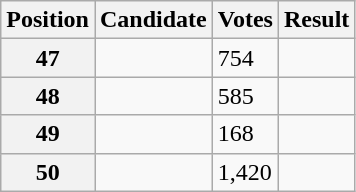<table class="wikitable sortable col3right">
<tr>
<th scope="col">Position</th>
<th scope="col">Candidate</th>
<th scope="col">Votes</th>
<th scope="col">Result</th>
</tr>
<tr>
<th scope="row">47</th>
<td></td>
<td>754</td>
<td></td>
</tr>
<tr>
<th scope="row">48</th>
<td></td>
<td>585</td>
<td></td>
</tr>
<tr>
<th scope="row">49</th>
<td></td>
<td>168</td>
<td></td>
</tr>
<tr>
<th scope="row">50</th>
<td></td>
<td>1,420</td>
<td></td>
</tr>
</table>
